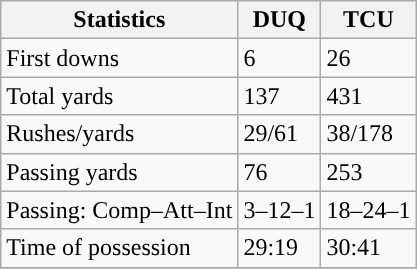<table class="wikitable" style="float: left;">
<tr>
<th>Statistics</th>
<th>DUQ</th>
<th>TCU</th>
</tr>
<tr>
<td>First downs</td>
<td>6</td>
<td>26</td>
</tr>
<tr>
<td>Total yards</td>
<td>137</td>
<td>431</td>
</tr>
<tr>
<td>Rushes/yards</td>
<td>29/61</td>
<td>38/178</td>
</tr>
<tr>
<td>Passing yards</td>
<td>76</td>
<td>253</td>
</tr>
<tr>
<td>Passing: Comp–Att–Int</td>
<td>3–12–1</td>
<td>18–24–1</td>
</tr>
<tr>
<td>Time of possession</td>
<td>29:19</td>
<td>30:41</td>
</tr>
<tr>
</tr>
</table>
